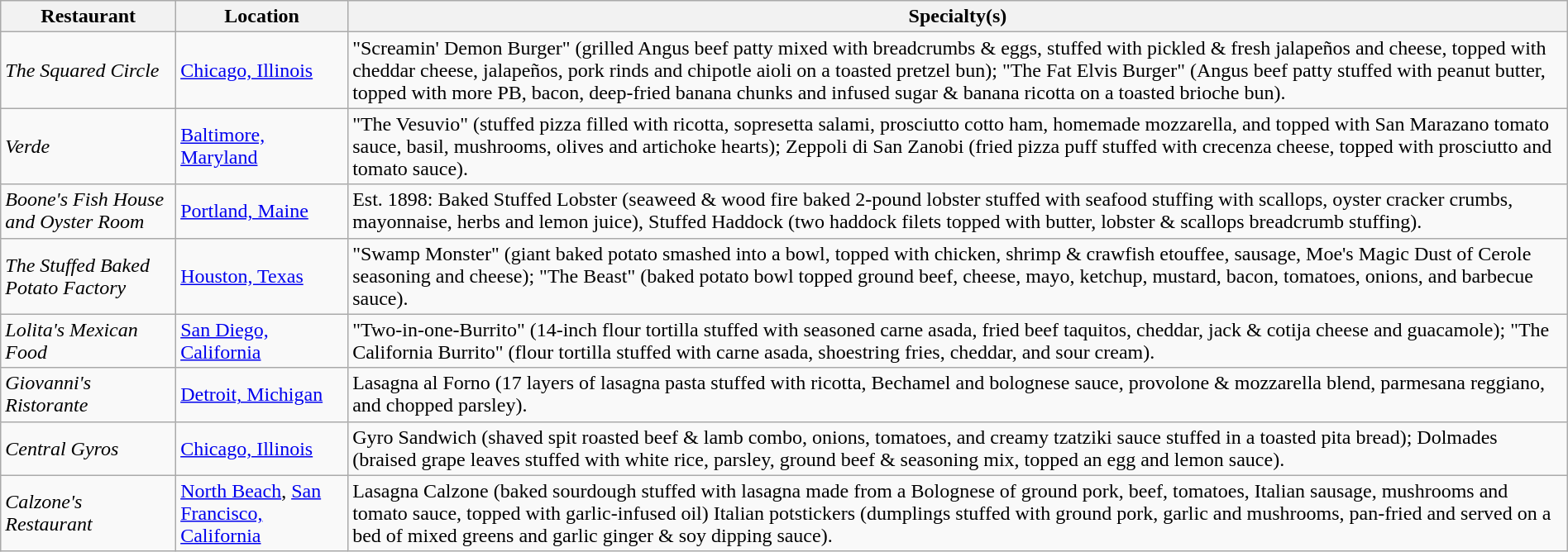<table class="wikitable" style="width:100%;">
<tr>
<th>Restaurant</th>
<th>Location</th>
<th>Specialty(s)</th>
</tr>
<tr>
<td><em>The Squared Circle</em></td>
<td><a href='#'>Chicago, Illinois</a></td>
<td>"Screamin' Demon Burger" (grilled Angus beef patty mixed with breadcrumbs & eggs, stuffed with pickled & fresh jalapeños and cheese, topped with cheddar cheese, jalapeños, pork rinds and chipotle aioli on a toasted pretzel bun); "The Fat Elvis Burger" (Angus beef patty stuffed with peanut butter, topped with more PB, bacon, deep-fried banana chunks and infused sugar & banana ricotta on a toasted brioche bun).</td>
</tr>
<tr>
<td><em>Verde</em></td>
<td><a href='#'>Baltimore, Maryland</a></td>
<td>"The Vesuvio" (stuffed pizza filled with ricotta, sopresetta salami, prosciutto cotto ham, homemade mozzarella, and topped with San Marazano tomato sauce, basil, mushrooms, olives and artichoke hearts); Zeppoli di San Zanobi (fried pizza puff stuffed with crecenza cheese, topped with prosciutto and tomato sauce).</td>
</tr>
<tr>
<td><em>Boone's Fish House and Oyster Room</em></td>
<td><a href='#'>Portland, Maine</a></td>
<td>Est. 1898: Baked Stuffed Lobster (seaweed & wood fire baked 2-pound lobster stuffed with seafood stuffing with scallops, oyster cracker crumbs, mayonnaise, herbs and lemon juice), Stuffed Haddock (two haddock filets topped with butter, lobster & scallops breadcrumb stuffing).</td>
</tr>
<tr>
<td><em>The Stuffed Baked Potato Factory</em></td>
<td><a href='#'>Houston, Texas</a></td>
<td>"Swamp Monster" (giant baked potato smashed into a bowl, topped with chicken, shrimp & crawfish etouffee, sausage, Moe's Magic Dust of Cerole seasoning and cheese); "The Beast" (baked potato bowl topped ground beef, cheese, mayo, ketchup, mustard, bacon, tomatoes, onions, and barbecue sauce).</td>
</tr>
<tr>
<td><em>Lolita's Mexican Food</em></td>
<td><a href='#'>San Diego, California</a></td>
<td>"Two-in-one-Burrito" (14-inch flour tortilla stuffed with seasoned carne asada, fried beef taquitos, cheddar, jack & cotija cheese and guacamole); "The California Burrito" (flour tortilla stuffed with carne asada, shoestring fries, cheddar, and sour cream).</td>
</tr>
<tr>
<td><em>Giovanni's Ristorante</em></td>
<td><a href='#'>Detroit, Michigan</a></td>
<td>Lasagna al Forno (17 layers of lasagna pasta stuffed with ricotta, Bechamel and bolognese sauce, provolone & mozzarella blend, parmesana reggiano, and chopped parsley).</td>
</tr>
<tr>
<td><em>Central Gyros</em></td>
<td><a href='#'>Chicago, Illinois</a></td>
<td>Gyro Sandwich (shaved spit roasted beef & lamb combo, onions, tomatoes, and creamy tzatziki sauce stuffed in a toasted pita bread); Dolmades (braised grape leaves stuffed with white rice, parsley, ground beef & seasoning mix, topped an egg and lemon sauce).</td>
</tr>
<tr>
<td><em>Calzone's Restaurant</em></td>
<td><a href='#'>North Beach</a>, <a href='#'>San Francisco, California</a></td>
<td>Lasagna Calzone (baked sourdough stuffed with lasagna made from a Bolognese of ground pork, beef, tomatoes, Italian sausage, mushrooms and tomato sauce, topped with garlic-infused oil) Italian potstickers (dumplings stuffed with ground pork, garlic and mushrooms, pan-fried and served on a bed of mixed greens and garlic ginger & soy dipping sauce).</td>
</tr>
</table>
